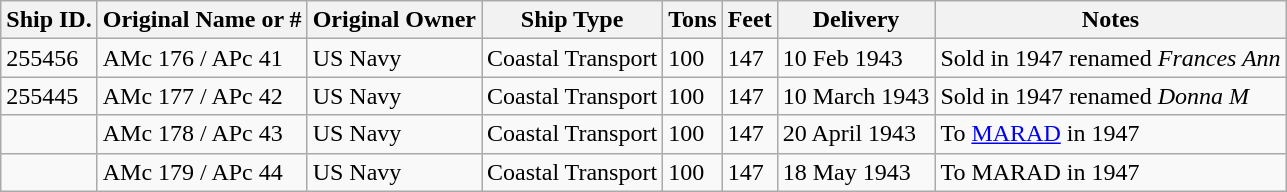<table class="wikitable">
<tr>
<th>Ship ID.</th>
<th>Original Name or #</th>
<th>Original Owner</th>
<th>Ship Type</th>
<th>Tons</th>
<th>Feet</th>
<th>Delivery</th>
<th>Notes</th>
</tr>
<tr>
<td>255456</td>
<td>AMc 176 / APc 41</td>
<td>US Navy</td>
<td>Coastal Transport</td>
<td>100</td>
<td>147</td>
<td>10 Feb 1943</td>
<td>Sold in 1947 renamed <em>Frances Ann</em></td>
</tr>
<tr>
<td>255445</td>
<td>AMc 177 / APc 42</td>
<td>US Navy</td>
<td>Coastal Transport</td>
<td>100</td>
<td>147</td>
<td>10 March 1943</td>
<td>Sold in 1947 renamed <em>Donna M</em></td>
</tr>
<tr>
<td></td>
<td>AMc 178 / APc 43</td>
<td>US Navy</td>
<td>Coastal Transport</td>
<td>100</td>
<td>147</td>
<td>20 April 1943</td>
<td>To <a href='#'>MARAD</a> in 1947</td>
</tr>
<tr>
<td></td>
<td>AMc 179 / APc 44</td>
<td>US Navy</td>
<td>Coastal Transport</td>
<td>100</td>
<td>147</td>
<td>18 May 1943</td>
<td>To MARAD in 1947</td>
</tr>
</table>
